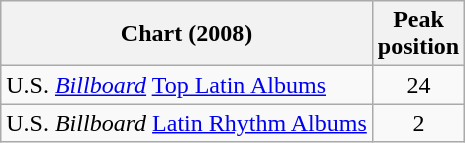<table class="wikitable">
<tr>
<th>Chart (2008)</th>
<th>Peak<br>position</th>
</tr>
<tr>
<td>U.S. <em><a href='#'>Billboard</a></em> <a href='#'>Top Latin Albums</a></td>
<td align="center">24</td>
</tr>
<tr>
<td>U.S. <em>Billboard</em> <a href='#'>Latin Rhythm Albums</a></td>
<td align="center">2</td>
</tr>
</table>
